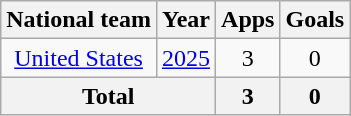<table class="wikitable" style="text-align:center">
<tr>
<th>National team</th>
<th>Year</th>
<th>Apps</th>
<th>Goals</th>
</tr>
<tr>
<td><a href='#'>United States</a></td>
<td><a href='#'>2025</a></td>
<td>3</td>
<td>0</td>
</tr>
<tr>
<th colspan="2">Total</th>
<th>3</th>
<th>0</th>
</tr>
</table>
